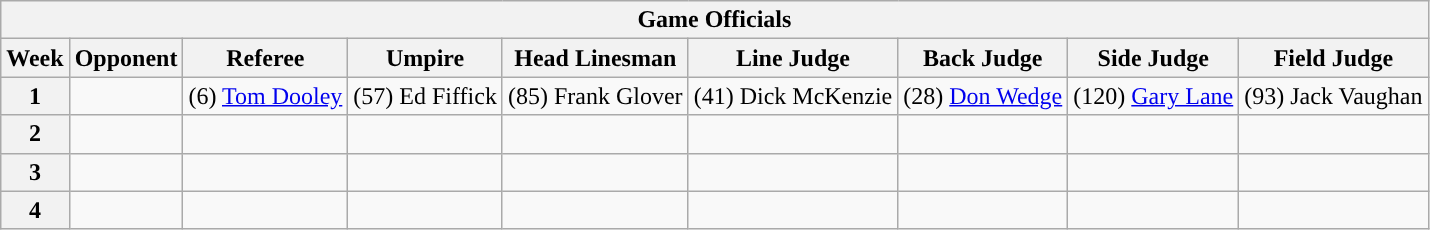<table class="wikitable">
<tr>
<th colspan="9">Game Officials</th>
</tr>
<tr>
<th>Week</th>
<th>Opponent</th>
<th>Referee</th>
<th>Umpire</th>
<th>Head Linesman</th>
<th>Line Judge</th>
<th>Back Judge</th>
<th>Side Judge</th>
<th>Field Judge</th>
</tr>
<tr -style="background: #fcc;">
<th>1</th>
<td></td>
<td>(6) <a href='#'>Tom Dooley</a></td>
<td>(57) Ed Fiffick</td>
<td>(85) Frank Glover</td>
<td>(41) Dick McKenzie</td>
<td>(28) <a href='#'>Don Wedge</a></td>
<td>(120) <a href='#'>Gary Lane</a></td>
<td>(93) Jack Vaughan</td>
</tr>
<tr -style="background: #cfc;">
<th>2</th>
<td></td>
<td></td>
<td></td>
<td></td>
<td></td>
<td></td>
<td></td>
<td></td>
</tr>
<tr -style="background: #cfc;">
<th>3</th>
<td></td>
<td></td>
<td></td>
<td></td>
<td></td>
<td></td>
<td></td>
<td></td>
</tr>
<tr -style="background: #cfc;">
<th>4</th>
<td></td>
<td></td>
<td></td>
<td></td>
<td></td>
<td></td>
<td></td>
<td></td>
</tr>
</table>
